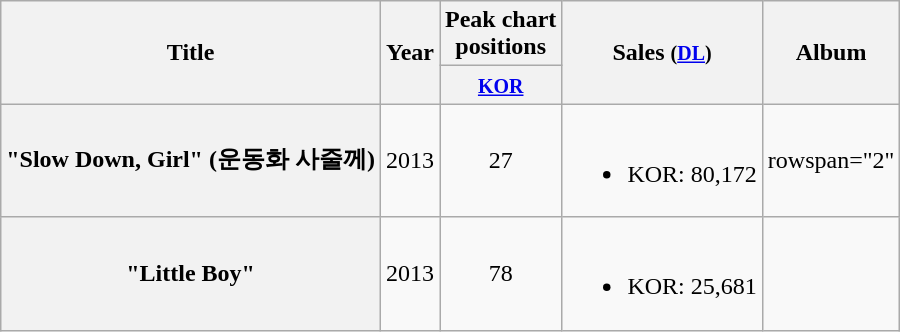<table class="wikitable plainrowheaders" style="text-align:center;">
<tr>
<th scope="col" rowspan="2">Title</th>
<th scope="col" rowspan="2">Year</th>
<th scope="col" colspan="1">Peak chart<br>positions</th>
<th scope="col" rowspan="2">Sales <small>(<a href='#'>DL</a>)</small></th>
<th scope="col" rowspan="2">Album</th>
</tr>
<tr>
<th><small><a href='#'>KOR</a></small><br></th>
</tr>
<tr>
<th scope="row">"Slow Down, Girl" (운동화 사줄께)<br></th>
<td>2013</td>
<td>27</td>
<td><br><ul><li>KOR: 80,172</li></ul></td>
<td>rowspan="2" </td>
</tr>
<tr>
<th scope="row">"Little Boy"<br></th>
<td>2013</td>
<td>78</td>
<td><br><ul><li>KOR: 25,681</li></ul></td>
</tr>
</table>
